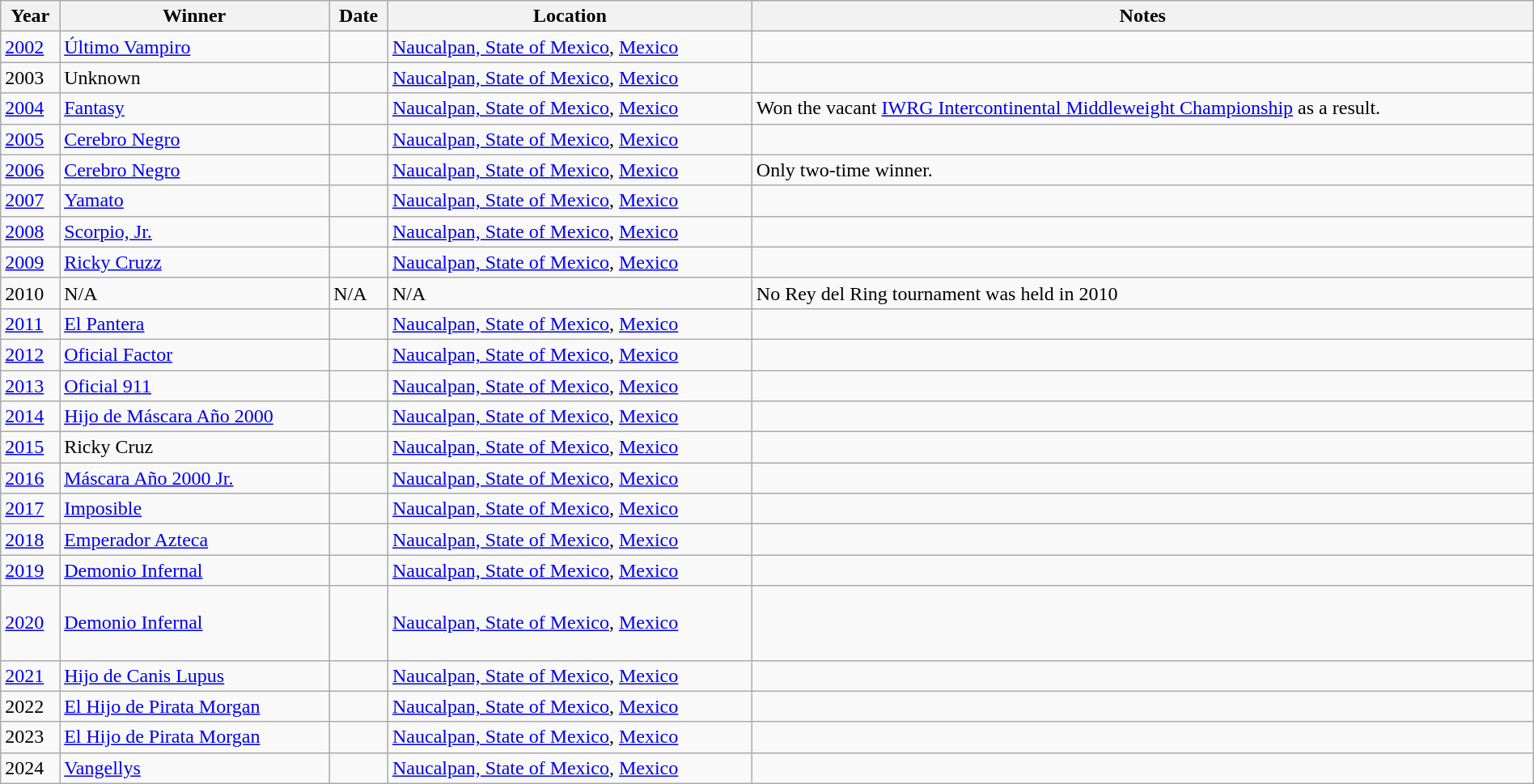<table class="wikitable sortable" width=100%>
<tr>
<th><strong>Year</strong></th>
<th><strong>Winner</strong></th>
<th><strong>Date</strong></th>
<th><strong>Location</strong></th>
<th><strong>Notes</strong></th>
</tr>
<tr>
<td><a href='#'>2002</a></td>
<td><a href='#'>Último Vampiro</a></td>
<td></td>
<td><a href='#'>Naucalpan, State of Mexico</a>, <a href='#'>Mexico</a></td>
<td></td>
</tr>
<tr>
<td>2003</td>
<td>Unknown</td>
<td></td>
<td><a href='#'>Naucalpan, State of Mexico</a>, <a href='#'>Mexico</a></td>
<td></td>
</tr>
<tr>
<td><a href='#'>2004</a></td>
<td><a href='#'>Fantasy</a></td>
<td></td>
<td><a href='#'>Naucalpan, State of Mexico</a>, <a href='#'>Mexico</a></td>
<td>Won the vacant <a href='#'>IWRG Intercontinental Middleweight Championship</a> as a result.</td>
</tr>
<tr>
<td><a href='#'>2005</a></td>
<td><a href='#'>Cerebro Negro</a></td>
<td></td>
<td><a href='#'>Naucalpan, State of Mexico</a>, <a href='#'>Mexico</a></td>
<td></td>
</tr>
<tr>
<td><a href='#'>2006</a></td>
<td><a href='#'>Cerebro Negro</a></td>
<td></td>
<td><a href='#'>Naucalpan, State of Mexico</a>, <a href='#'>Mexico</a></td>
<td>Only two-time winner.</td>
</tr>
<tr>
<td><a href='#'>2007</a></td>
<td><a href='#'>Yamato</a></td>
<td></td>
<td><a href='#'>Naucalpan, State of Mexico</a>, <a href='#'>Mexico</a></td>
<td></td>
</tr>
<tr>
<td><a href='#'>2008</a></td>
<td><a href='#'>Scorpio, Jr.</a></td>
<td></td>
<td><a href='#'>Naucalpan, State of Mexico</a>, <a href='#'>Mexico</a></td>
<td></td>
</tr>
<tr>
<td><a href='#'>2009</a></td>
<td><a href='#'>Ricky Cruzz</a></td>
<td></td>
<td><a href='#'>Naucalpan, State of Mexico</a>, <a href='#'>Mexico</a></td>
<td></td>
</tr>
<tr>
<td>2010</td>
<td>N/A</td>
<td>N/A</td>
<td>N/A</td>
<td>No Rey del Ring tournament was held in 2010</td>
</tr>
<tr>
<td><a href='#'>2011</a></td>
<td><a href='#'>El Pantera</a></td>
<td></td>
<td><a href='#'>Naucalpan, State of Mexico</a>, <a href='#'>Mexico</a></td>
<td></td>
</tr>
<tr>
<td><a href='#'>2012</a></td>
<td><a href='#'>Oficial Factor</a></td>
<td></td>
<td><a href='#'>Naucalpan, State of Mexico</a>, <a href='#'>Mexico</a></td>
<td></td>
</tr>
<tr>
<td><a href='#'>2013</a></td>
<td><a href='#'>Oficial 911</a></td>
<td></td>
<td><a href='#'>Naucalpan, State of Mexico</a>, <a href='#'>Mexico</a></td>
<td></td>
</tr>
<tr>
<td><a href='#'>2014</a></td>
<td><a href='#'>Hijo de Máscara Año 2000</a></td>
<td></td>
<td><a href='#'>Naucalpan, State of Mexico</a>, <a href='#'>Mexico</a></td>
<td></td>
</tr>
<tr>
<td><a href='#'>2015</a></td>
<td>Ricky Cruz</td>
<td></td>
<td><a href='#'>Naucalpan, State of Mexico</a>, <a href='#'>Mexico</a></td>
<td></td>
</tr>
<tr>
<td><a href='#'>2016</a></td>
<td><a href='#'>Máscara Año 2000 Jr.</a></td>
<td></td>
<td><a href='#'>Naucalpan, State of Mexico</a>, <a href='#'>Mexico</a></td>
<td></td>
</tr>
<tr>
<td><a href='#'>2017</a></td>
<td><a href='#'>Imposible</a></td>
<td></td>
<td><a href='#'>Naucalpan, State of Mexico</a>, <a href='#'>Mexico</a></td>
<td></td>
</tr>
<tr>
<td><a href='#'>2018</a></td>
<td><a href='#'>Emperador Azteca</a></td>
<td></td>
<td><a href='#'>Naucalpan, State of Mexico</a>, <a href='#'>Mexico</a></td>
<td></td>
</tr>
<tr>
<td><a href='#'>2019</a></td>
<td><a href='#'>Demonio Infernal</a></td>
<td></td>
<td><a href='#'>Naucalpan, State of Mexico</a>, <a href='#'>Mexico</a></td>
<td></td>
</tr>
<tr>
<td><a href='#'>2020</a></td>
<td><a href='#'>Demonio Infernal</a></td>
<td><br><br><br></td>
<td><a href='#'>Naucalpan, State of Mexico</a>, <a href='#'>Mexico</a></td>
<td></td>
</tr>
<tr>
<td><a href='#'>2021</a></td>
<td><a href='#'>Hijo de Canis Lupus</a></td>
<td></td>
<td><a href='#'>Naucalpan, State of Mexico</a>, <a href='#'>Mexico</a></td>
<td></td>
</tr>
<tr>
<td>2022</td>
<td><a href='#'>El Hijo de Pirata Morgan</a></td>
<td></td>
<td><a href='#'>Naucalpan, State of Mexico</a>, <a href='#'>Mexico</a></td>
<td></td>
</tr>
<tr>
<td>2023</td>
<td><a href='#'>El Hijo de Pirata Morgan</a></td>
<td></td>
<td><a href='#'>Naucalpan, State of Mexico</a>, <a href='#'>Mexico</a></td>
<td></td>
</tr>
<tr>
<td>2024</td>
<td><a href='#'>Vangellys</a></td>
<td><br></td>
<td><a href='#'>Naucalpan, State of Mexico</a>, <a href='#'>Mexico</a></td>
<td></td>
</tr>
</table>
